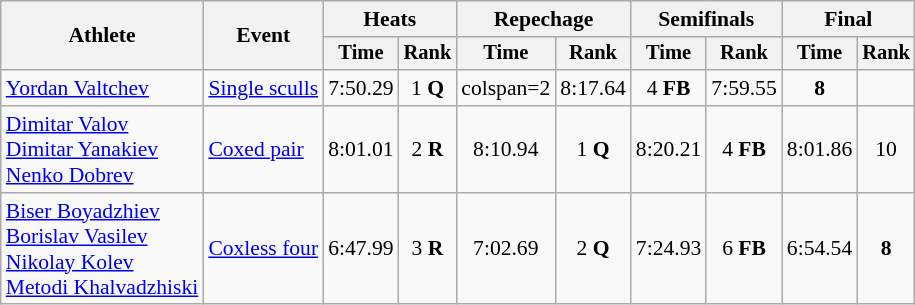<table class="wikitable" style="font-size:90%; text-align:center;">
<tr>
<th rowspan="2">Athlete</th>
<th rowspan="2">Event</th>
<th colspan="2">Heats</th>
<th colspan="2">Repechage</th>
<th colspan="2">Semifinals</th>
<th colspan="2">Final</th>
</tr>
<tr style="font-size:95%">
<th>Time</th>
<th>Rank</th>
<th>Time</th>
<th>Rank</th>
<th>Time</th>
<th>Rank</th>
<th>Time</th>
<th>Rank</th>
</tr>
<tr>
<td align=left><a href='#'>Yordan Valtchev</a></td>
<td align=left><a href='#'>Single sculls</a></td>
<td>7:50.29</td>
<td>1 <strong>Q</strong></td>
<td>colspan=2 </td>
<td>8:17.64</td>
<td>4 <strong>FB</strong></td>
<td>7:59.55</td>
<td><strong>8</strong></td>
</tr>
<tr>
<td align=left><a href='#'>Dimitar Valov</a><br><a href='#'>Dimitar Yanakiev</a><br><a href='#'>Nenko Dobrev</a></td>
<td align=left><a href='#'>Coxed pair</a></td>
<td>8:01.01</td>
<td>2 <strong>R</strong></td>
<td>8:10.94</td>
<td>1 <strong>Q</strong></td>
<td>8:20.21</td>
<td>4 <strong>FB</strong></td>
<td>8:01.86</td>
<td>10</td>
</tr>
<tr>
<td align=left><a href='#'>Biser Boyadzhiev</a><br><a href='#'>Borislav Vasilev</a><br><a href='#'>Nikolay Kolev</a><br><a href='#'>Metodi Khalvadzhiski</a></td>
<td align=left><a href='#'>Coxless four</a></td>
<td>6:47.99</td>
<td>3 <strong>R</strong></td>
<td>7:02.69</td>
<td>2 <strong>Q</strong></td>
<td>7:24.93</td>
<td>6 <strong>FB</strong></td>
<td>6:54.54</td>
<td><strong>8</strong></td>
</tr>
</table>
